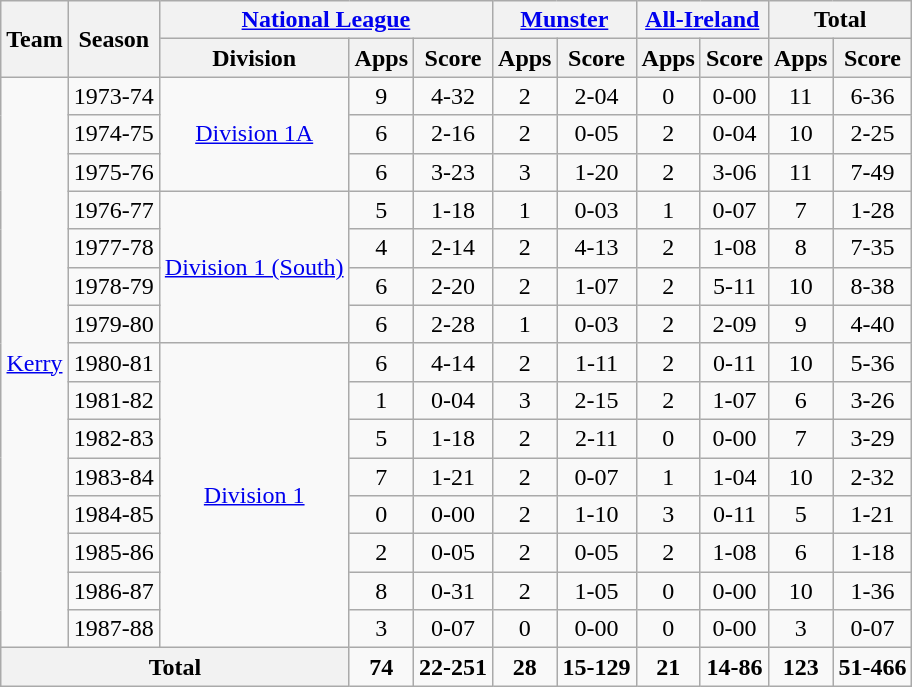<table class="wikitable" style="text-align:center">
<tr>
<th rowspan="2">Team</th>
<th rowspan="2">Season</th>
<th colspan="3"><a href='#'>National League</a></th>
<th colspan="2"><a href='#'>Munster</a></th>
<th colspan="2"><a href='#'>All-Ireland</a></th>
<th colspan="2">Total</th>
</tr>
<tr>
<th>Division</th>
<th>Apps</th>
<th>Score</th>
<th>Apps</th>
<th>Score</th>
<th>Apps</th>
<th>Score</th>
<th>Apps</th>
<th>Score</th>
</tr>
<tr>
<td rowspan="15"><a href='#'>Kerry</a></td>
<td>1973-74</td>
<td rowspan="3"><a href='#'>Division 1A</a></td>
<td>9</td>
<td>4-32</td>
<td>2</td>
<td>2-04</td>
<td>0</td>
<td>0-00</td>
<td>11</td>
<td>6-36</td>
</tr>
<tr>
<td>1974-75</td>
<td>6</td>
<td>2-16</td>
<td>2</td>
<td>0-05</td>
<td>2</td>
<td>0-04</td>
<td>10</td>
<td>2-25</td>
</tr>
<tr>
<td>1975-76</td>
<td>6</td>
<td>3-23</td>
<td>3</td>
<td>1-20</td>
<td>2</td>
<td>3-06</td>
<td>11</td>
<td>7-49</td>
</tr>
<tr>
<td>1976-77</td>
<td rowspan="4"><a href='#'>Division 1 (South)</a></td>
<td>5</td>
<td>1-18</td>
<td>1</td>
<td>0-03</td>
<td>1</td>
<td>0-07</td>
<td>7</td>
<td>1-28</td>
</tr>
<tr>
<td>1977-78</td>
<td>4</td>
<td>2-14</td>
<td>2</td>
<td>4-13</td>
<td>2</td>
<td>1-08</td>
<td>8</td>
<td>7-35</td>
</tr>
<tr>
<td>1978-79</td>
<td>6</td>
<td>2-20</td>
<td>2</td>
<td>1-07</td>
<td>2</td>
<td>5-11</td>
<td>10</td>
<td>8-38</td>
</tr>
<tr>
<td>1979-80</td>
<td>6</td>
<td>2-28</td>
<td>1</td>
<td>0-03</td>
<td>2</td>
<td>2-09</td>
<td>9</td>
<td>4-40</td>
</tr>
<tr>
<td>1980-81</td>
<td rowspan="8"><a href='#'>Division 1</a></td>
<td>6</td>
<td>4-14</td>
<td>2</td>
<td>1-11</td>
<td>2</td>
<td>0-11</td>
<td>10</td>
<td>5-36</td>
</tr>
<tr>
<td>1981-82</td>
<td>1</td>
<td>0-04</td>
<td>3</td>
<td>2-15</td>
<td>2</td>
<td>1-07</td>
<td>6</td>
<td>3-26</td>
</tr>
<tr>
<td>1982-83</td>
<td>5</td>
<td>1-18</td>
<td>2</td>
<td>2-11</td>
<td>0</td>
<td>0-00</td>
<td>7</td>
<td>3-29</td>
</tr>
<tr>
<td>1983-84</td>
<td>7</td>
<td>1-21</td>
<td>2</td>
<td>0-07</td>
<td>1</td>
<td>1-04</td>
<td>10</td>
<td>2-32</td>
</tr>
<tr>
<td>1984-85</td>
<td>0</td>
<td>0-00</td>
<td>2</td>
<td>1-10</td>
<td>3</td>
<td>0-11</td>
<td>5</td>
<td>1-21</td>
</tr>
<tr>
<td>1985-86</td>
<td>2</td>
<td>0-05</td>
<td>2</td>
<td>0-05</td>
<td>2</td>
<td>1-08</td>
<td>6</td>
<td>1-18</td>
</tr>
<tr>
<td>1986-87</td>
<td>8</td>
<td>0-31</td>
<td>2</td>
<td>1-05</td>
<td>0</td>
<td>0-00</td>
<td>10</td>
<td>1-36</td>
</tr>
<tr>
<td>1987-88</td>
<td>3</td>
<td>0-07</td>
<td>0</td>
<td>0-00</td>
<td>0</td>
<td>0-00</td>
<td>3</td>
<td>0-07</td>
</tr>
<tr>
<th colspan="3">Total</th>
<td><strong>74</strong></td>
<td><strong>22-251</strong></td>
<td><strong>28</strong></td>
<td><strong>15-129</strong></td>
<td><strong>21</strong></td>
<td><strong>14-86</strong></td>
<td><strong>123</strong></td>
<td><strong>51-466</strong></td>
</tr>
</table>
